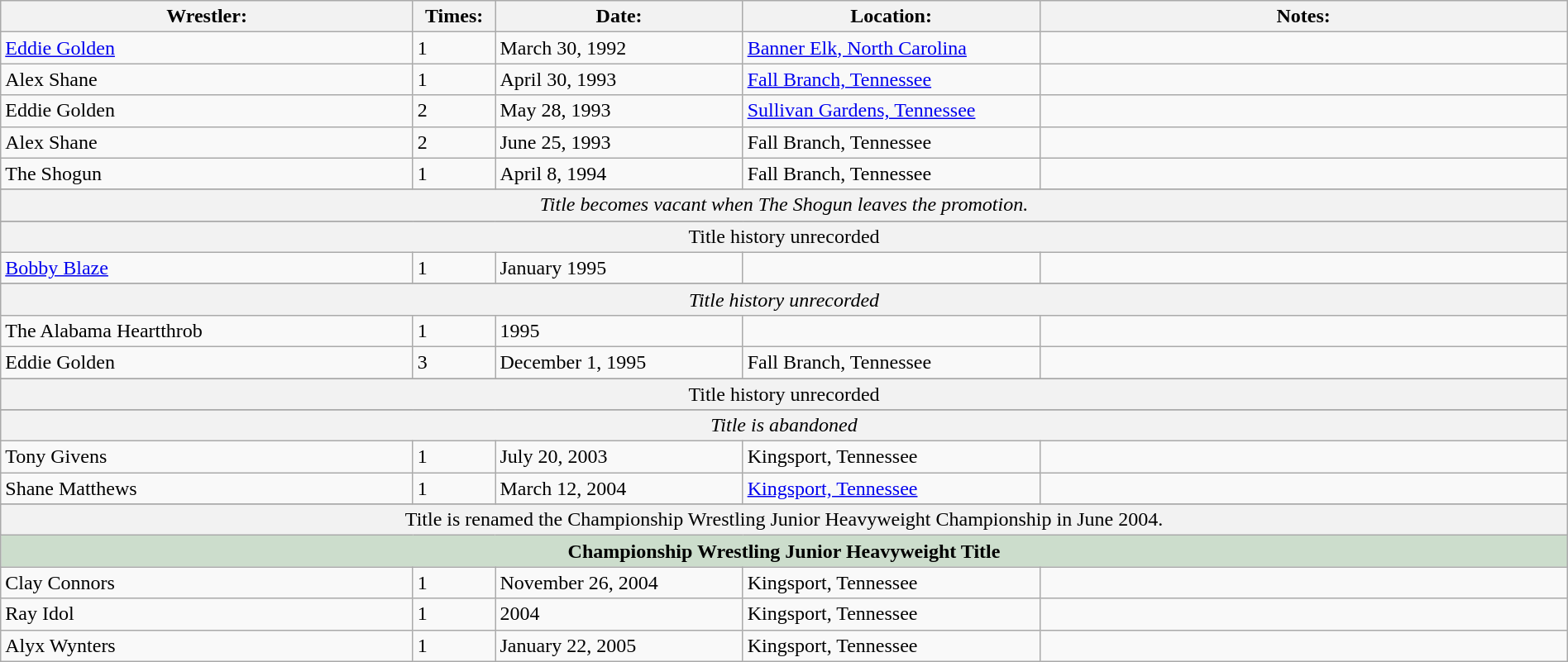<table class="wikitable" width=100%>
<tr>
<th width=25%>Wrestler:</th>
<th width=5%>Times:</th>
<th width=15%>Date:</th>
<th width=18%>Location:</th>
<th width=32%>Notes:</th>
</tr>
<tr>
<td><a href='#'>Eddie Golden</a></td>
<td>1</td>
<td>March 30, 1992</td>
<td><a href='#'>Banner Elk, North Carolina</a></td>
<td></td>
</tr>
<tr>
<td>Alex Shane</td>
<td>1</td>
<td>April 30, 1993</td>
<td><a href='#'>Fall Branch, Tennessee</a></td>
<td></td>
</tr>
<tr>
<td>Eddie Golden</td>
<td>2</td>
<td>May 28, 1993</td>
<td><a href='#'>Sullivan Gardens, Tennessee</a></td>
<td></td>
</tr>
<tr>
<td>Alex Shane</td>
<td>2</td>
<td>June 25, 1993</td>
<td>Fall Branch, Tennessee</td>
<td></td>
</tr>
<tr>
<td>The Shogun</td>
<td>1</td>
<td>April 8, 1994</td>
<td>Fall Branch, Tennessee</td>
<td></td>
</tr>
<tr>
</tr>
<tr style="background: #f2f2f2;">
<td colspan="5" align=center><em>Title becomes vacant when The Shogun leaves the promotion.<strong></td>
</tr>
<tr>
</tr>
<tr style="background: #f2f2f2;">
<td colspan="5" align=center></em>Title history unrecorded</strong></td>
</tr>
<tr>
<td><a href='#'>Bobby Blaze</a></td>
<td>1</td>
<td>January 1995</td>
<td></td>
<td></td>
</tr>
<tr>
</tr>
<tr style="background: #f2f2f2;">
<td colspan="5" align=center><em>Title history unrecorded<strong></td>
</tr>
<tr>
<td>The Alabama Heartthrob</td>
<td>1</td>
<td>1995</td>
<td></td>
</tr>
<tr>
<td>Eddie Golden</td>
<td>3</td>
<td>December 1, 1995</td>
<td>Fall Branch, Tennessee</td>
<td></td>
</tr>
<tr>
</tr>
<tr style="background: #f2f2f2;">
<td colspan="5" align=center></em>Title history unrecorded</strong></td>
</tr>
<tr>
</tr>
<tr style="background: #f2f2f2;">
<td colspan="5" align=center><em>Title is abandoned<strong></td>
</tr>
<tr>
<td>Tony Givens</td>
<td>1</td>
<td>July 20, 2003</td>
<td>Kingsport, Tennessee</td>
<td></td>
</tr>
<tr>
<td>Shane Matthews</td>
<td>1</td>
<td>March 12, 2004</td>
<td><a href='#'>Kingsport, Tennessee</a></td>
<td></td>
</tr>
<tr>
</tr>
<tr style="background: #f2f2f2;">
<td colspan="5" align=center></em>Title is renamed the Championship Wrestling Junior Heavyweight Championship in June 2004.</strong></td>
</tr>
<tr>
<td colspan=5 style="background: #ccddcc;" align=center><strong>Championship Wrestling Junior Heavyweight Title</strong></td>
</tr>
<tr>
<td>Clay Connors</td>
<td>1</td>
<td>November 26, 2004</td>
<td>Kingsport, Tennessee</td>
<td></td>
</tr>
<tr>
<td>Ray Idol</td>
<td>1</td>
<td>2004</td>
<td>Kingsport, Tennessee</td>
<td></td>
</tr>
<tr>
<td>Alyx Wynters</td>
<td>1</td>
<td>January 22, 2005</td>
<td>Kingsport, Tennessee</td>
<td></td>
</tr>
</table>
